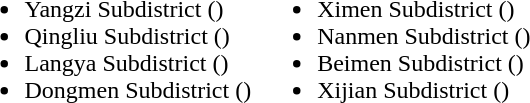<table>
<tr>
<td valign="top"><br><ul><li>Yangzi Subdistrict ()</li><li>Qingliu Subdistrict ()</li><li>Langya Subdistrict ()</li><li>Dongmen Subdistrict ()</li></ul></td>
<td valign="top"><br><ul><li>Ximen Subdistrict ()</li><li>Nanmen Subdistrict ()</li><li>Beimen Subdistrict ()</li><li>Xijian Subdistrict ()</li></ul></td>
</tr>
</table>
